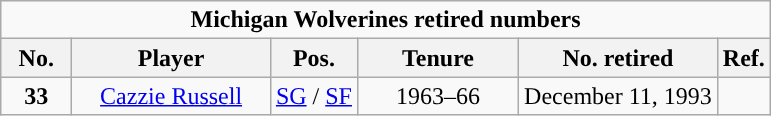<table class="wikitable sortable" style="text-align:center">
<tr>
<td colspan="6"><strong>Michigan Wolverines retired numbers</strong></td>
</tr>
<tr>
<th width=40px>No.</th>
<th width=125px>Player</th>
<th>Pos.</th>
<th width=100px>Tenure</th>
<th>No. retired</th>
<th>Ref.</th>
</tr>
<tr>
<td><strong>33</strong></td>
<td><a href='#'>Cazzie Russell</a></td>
<td><a href='#'>SG</a> / <a href='#'>SF</a></td>
<td>1963–66</td>
<td>December 11, 1993</td>
<td></td>
</tr>
</table>
